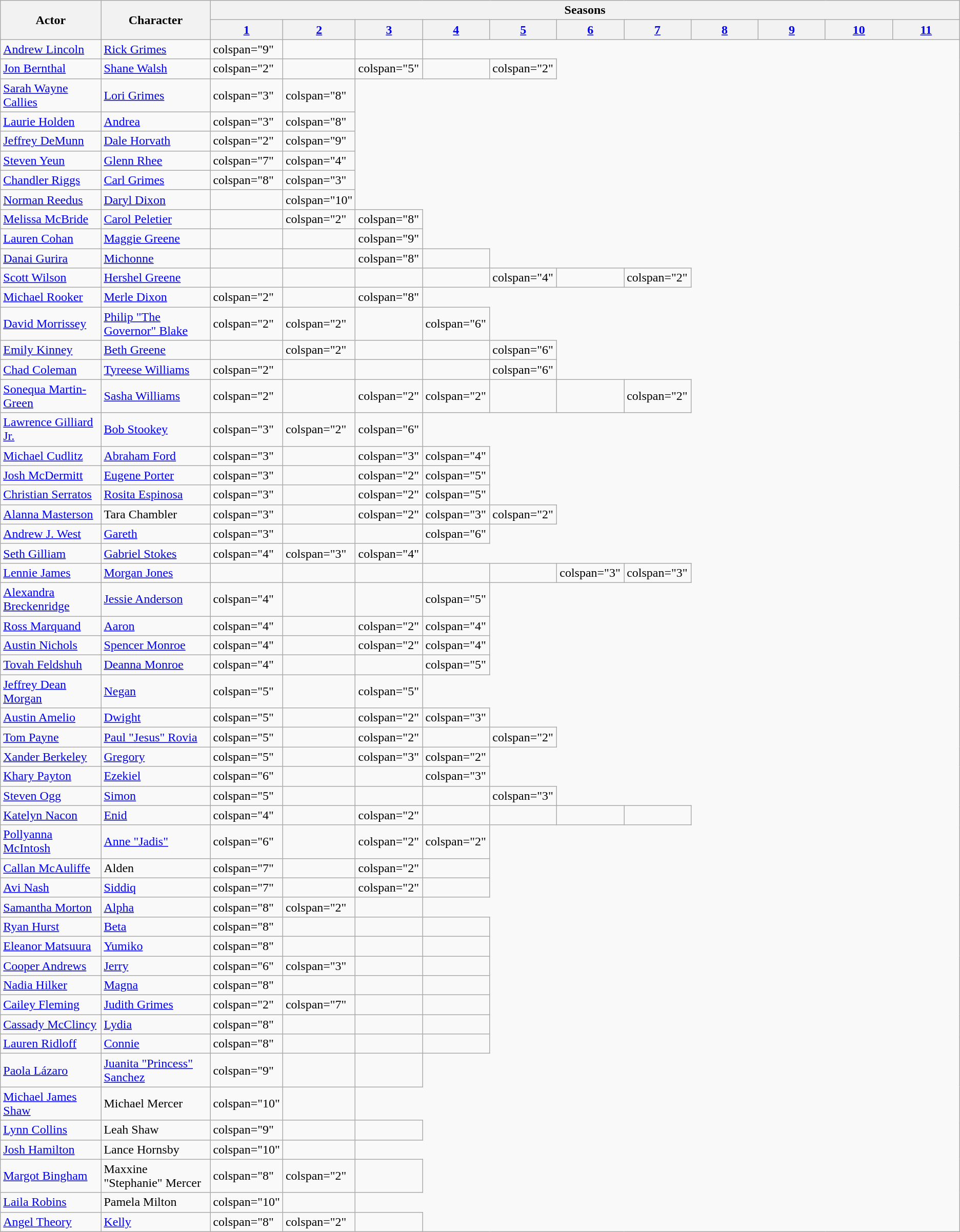<table class="wikitable plainrowheaders">
<tr>
<th scope="col" rowspan="2">Actor</th>
<th scope="col" rowspan="2">Character</th>
<th scope="col" colspan="11">Seasons</th>
</tr>
<tr>
<th scope="col" style="width:7%;"><a href='#'>1</a></th>
<th scope="col" style="width:7%;"><a href='#'>2</a></th>
<th scope="col" style="width:7%;"><a href='#'>3</a></th>
<th scope="col" style="width:7%;"><a href='#'>4</a></th>
<th scope="col" style="width:7%;"><a href='#'>5</a></th>
<th scope="col" style="width:7%;"><a href='#'>6</a></th>
<th scope="col" style="width:7%;"><a href='#'>7</a></th>
<th scope="col" style="width:7%;"><a href='#'>8</a></th>
<th scope="col" style="width:7%;"><a href='#'>9</a></th>
<th scope="col" style="width:7%;"><a href='#'>10</a></th>
<th scope="col" style="width:7%;"><a href='#'>11</a></th>
</tr>
<tr>
<td scope="row"><a href='#'>Andrew Lincoln</a></td>
<td><a href='#'>Rick Grimes</a></td>
<td>colspan="9" </td>
<td></td>
<td></td>
</tr>
<tr>
<td scope="row"><a href='#'>Jon Bernthal</a></td>
<td><a href='#'>Shane Walsh</a></td>
<td>colspan="2" </td>
<td></td>
<td>colspan="5" </td>
<td></td>
<td>colspan="2" </td>
</tr>
<tr>
<td scope="row"><a href='#'>Sarah Wayne Callies</a></td>
<td><a href='#'>Lori Grimes</a></td>
<td>colspan="3" </td>
<td>colspan="8" </td>
</tr>
<tr>
<td scope="row"><a href='#'>Laurie Holden</a></td>
<td><a href='#'>Andrea</a></td>
<td>colspan="3" </td>
<td>colspan="8" </td>
</tr>
<tr>
<td scope="row"><a href='#'>Jeffrey DeMunn</a></td>
<td><a href='#'>Dale Horvath</a></td>
<td>colspan="2" </td>
<td>colspan="9" </td>
</tr>
<tr>
<td scope="row"><a href='#'>Steven Yeun</a></td>
<td><a href='#'>Glenn Rhee</a></td>
<td>colspan="7" </td>
<td>colspan="4" </td>
</tr>
<tr>
<td scope="row"><a href='#'>Chandler Riggs</a></td>
<td><a href='#'>Carl Grimes</a></td>
<td>colspan="8" </td>
<td>colspan="3" </td>
</tr>
<tr>
<td scope="row"><a href='#'>Norman Reedus</a></td>
<td><a href='#'>Daryl Dixon</a></td>
<td></td>
<td>colspan="10" </td>
</tr>
<tr>
<td scope="row"><a href='#'>Melissa McBride</a></td>
<td><a href='#'>Carol Peletier</a></td>
<td></td>
<td>colspan="2" </td>
<td>colspan="8" </td>
</tr>
<tr>
<td scope="row"><a href='#'>Lauren Cohan</a></td>
<td><a href='#'>Maggie Greene</a></td>
<td></td>
<td></td>
<td>colspan="9" </td>
</tr>
<tr>
<td scope="row"><a href='#'>Danai Gurira</a></td>
<td><a href='#'>Michonne</a></td>
<td></td>
<td></td>
<td>colspan="8" </td>
<td></td>
</tr>
<tr>
<td scope="row"><a href='#'>Scott Wilson</a></td>
<td><a href='#'>Hershel Greene</a></td>
<td></td>
<td></td>
<td></td>
<td></td>
<td>colspan="4" </td>
<td></td>
<td>colspan="2" </td>
</tr>
<tr>
<td scope="row"><a href='#'>Michael Rooker</a></td>
<td><a href='#'>Merle Dixon</a></td>
<td>colspan="2" </td>
<td></td>
<td>colspan="8" </td>
</tr>
<tr>
<td scope="row"><a href='#'>David Morrissey</a></td>
<td><a href='#'>Philip "The Governor" Blake</a></td>
<td>colspan="2" </td>
<td>colspan="2" </td>
<td></td>
<td>colspan="6" </td>
</tr>
<tr>
<td scope="row"><a href='#'>Emily Kinney</a></td>
<td><a href='#'>Beth Greene</a></td>
<td></td>
<td>colspan="2" </td>
<td></td>
<td></td>
<td>colspan="6" </td>
</tr>
<tr>
<td scope="row"><a href='#'>Chad Coleman</a></td>
<td><a href='#'>Tyreese Williams</a></td>
<td>colspan="2" </td>
<td></td>
<td></td>
<td></td>
<td>colspan="6" </td>
</tr>
<tr>
<td scope="row"><a href='#'>Sonequa Martin-Green</a></td>
<td><a href='#'>Sasha Williams</a></td>
<td>colspan="2" </td>
<td></td>
<td>colspan="2" </td>
<td>colspan="2" </td>
<td></td>
<td></td>
<td>colspan="2" </td>
</tr>
<tr>
<td scope="row"><a href='#'>Lawrence Gilliard Jr.</a></td>
<td><a href='#'>Bob Stookey</a></td>
<td>colspan="3" </td>
<td>colspan="2" </td>
<td>colspan="6" </td>
</tr>
<tr>
<td scope="row"><a href='#'>Michael Cudlitz</a></td>
<td><a href='#'>Abraham Ford</a></td>
<td>colspan="3" </td>
<td></td>
<td>colspan="3" </td>
<td>colspan="4" </td>
</tr>
<tr>
<td scope="row"><a href='#'>Josh McDermitt</a></td>
<td><a href='#'>Eugene Porter</a></td>
<td>colspan="3" </td>
<td></td>
<td>colspan="2" </td>
<td>colspan="5" </td>
</tr>
<tr>
<td scope="row"><a href='#'>Christian Serratos</a></td>
<td><a href='#'>Rosita Espinosa</a></td>
<td>colspan="3" </td>
<td></td>
<td>colspan="2" </td>
<td>colspan="5" </td>
</tr>
<tr>
<td scope="row"><a href='#'>Alanna Masterson</a></td>
<td>Tara Chambler</td>
<td>colspan="3" </td>
<td></td>
<td>colspan="2" </td>
<td>colspan="3" </td>
<td>colspan="2" </td>
</tr>
<tr>
<td scope="row"><a href='#'>Andrew J. West</a></td>
<td><a href='#'>Gareth</a></td>
<td>colspan="3" </td>
<td></td>
<td></td>
<td>colspan="6" </td>
</tr>
<tr>
<td scope="row"><a href='#'>Seth Gilliam</a></td>
<td><a href='#'>Gabriel Stokes</a></td>
<td>colspan="4" </td>
<td>colspan="3" </td>
<td>colspan="4" </td>
</tr>
<tr>
<td scope="row"><a href='#'>Lennie James</a></td>
<td><a href='#'>Morgan Jones</a></td>
<td></td>
<td></td>
<td></td>
<td></td>
<td></td>
<td>colspan="3" </td>
<td>colspan="3" </td>
</tr>
<tr>
<td scope="row"><a href='#'>Alexandra Breckenridge</a></td>
<td><a href='#'>Jessie Anderson</a></td>
<td>colspan="4" </td>
<td></td>
<td></td>
<td>colspan="5" </td>
</tr>
<tr>
<td scope="row"><a href='#'>Ross Marquand</a></td>
<td><a href='#'>Aaron</a></td>
<td>colspan="4" </td>
<td></td>
<td>colspan="2" </td>
<td>colspan="4" </td>
</tr>
<tr>
<td scope="row"><a href='#'>Austin Nichols</a></td>
<td><a href='#'>Spencer Monroe</a></td>
<td>colspan="4" </td>
<td></td>
<td>colspan="2" </td>
<td>colspan="4" </td>
</tr>
<tr>
<td scope="row"><a href='#'>Tovah Feldshuh</a></td>
<td><a href='#'>Deanna Monroe</a></td>
<td>colspan="4" </td>
<td></td>
<td></td>
<td>colspan="5" </td>
</tr>
<tr>
<td scope="row"><a href='#'>Jeffrey Dean Morgan</a></td>
<td><a href='#'>Negan</a></td>
<td>colspan="5" </td>
<td></td>
<td>colspan="5" </td>
</tr>
<tr>
<td scope="row"><a href='#'>Austin Amelio</a></td>
<td><a href='#'>Dwight</a></td>
<td>colspan="5" </td>
<td></td>
<td>colspan="2" </td>
<td>colspan="3" </td>
</tr>
<tr>
<td scope="row"><a href='#'>Tom Payne</a></td>
<td><a href='#'>Paul "Jesus" Rovia</a></td>
<td>colspan="5" </td>
<td></td>
<td>colspan="2" </td>
<td></td>
<td>colspan="2" </td>
</tr>
<tr>
<td scope="row"><a href='#'>Xander Berkeley</a></td>
<td><a href='#'>Gregory</a></td>
<td>colspan="5" </td>
<td></td>
<td>colspan="3" </td>
<td>colspan="2" </td>
</tr>
<tr>
<td scope="row"><a href='#'>Khary Payton</a></td>
<td><a href='#'>Ezekiel</a></td>
<td>colspan="6" </td>
<td></td>
<td></td>
<td>colspan="3" </td>
</tr>
<tr>
<td scope="row"><a href='#'>Steven Ogg</a></td>
<td><a href='#'>Simon</a></td>
<td>colspan="5" </td>
<td></td>
<td></td>
<td></td>
<td>colspan="3" </td>
</tr>
<tr>
<td scope="row"><a href='#'>Katelyn Nacon</a></td>
<td><a href='#'>Enid</a></td>
<td>colspan="4" </td>
<td></td>
<td>colspan="2" </td>
<td></td>
<td></td>
<td></td>
<td></td>
</tr>
<tr>
<td scope="row"><a href='#'>Pollyanna McIntosh</a></td>
<td><a href='#'>Anne "Jadis"</a></td>
<td>colspan="6" </td>
<td></td>
<td>colspan="2" </td>
<td>colspan="2" </td>
</tr>
<tr>
<td align="left"><a href='#'>Callan McAuliffe</a></td>
<td align="left">Alden</td>
<td>colspan="7" </td>
<td></td>
<td>colspan="2" </td>
<td></td>
</tr>
<tr>
<td align="left"><a href='#'>Avi Nash</a></td>
<td align="left"><a href='#'>Siddiq</a></td>
<td>colspan="7" </td>
<td></td>
<td>colspan="2" </td>
<td></td>
</tr>
<tr>
<td align="left"><a href='#'>Samantha Morton</a></td>
<td align="left"><a href='#'>Alpha</a></td>
<td>colspan="8" </td>
<td>colspan="2" </td>
<td></td>
</tr>
<tr>
<td align="left"><a href='#'>Ryan Hurst</a></td>
<td align="left"><a href='#'>Beta</a></td>
<td>colspan="8" </td>
<td></td>
<td></td>
<td></td>
</tr>
<tr>
<td align="left"><a href='#'>Eleanor Matsuura</a></td>
<td align="left"><a href='#'>Yumiko</a></td>
<td>colspan="8" </td>
<td></td>
<td></td>
<td></td>
</tr>
<tr>
<td align="left"><a href='#'>Cooper Andrews</a></td>
<td align="left"><a href='#'>Jerry</a></td>
<td>colspan="6" </td>
<td>colspan="3" </td>
<td></td>
<td></td>
</tr>
<tr>
<td align="left"><a href='#'>Nadia Hilker</a></td>
<td align="left"><a href='#'>Magna</a></td>
<td>colspan="8" </td>
<td></td>
<td></td>
<td></td>
</tr>
<tr>
<td align="left"><a href='#'>Cailey Fleming</a></td>
<td align="left"><a href='#'>Judith Grimes</a></td>
<td>colspan="2" </td>
<td>colspan="7" </td>
<td></td>
<td></td>
</tr>
<tr>
<td align="left"><a href='#'>Cassady McClincy</a></td>
<td align="left"><a href='#'>Lydia</a></td>
<td>colspan="8" </td>
<td></td>
<td></td>
<td></td>
</tr>
<tr>
<td align="left"><a href='#'>Lauren Ridloff</a></td>
<td align="left"><a href='#'>Connie</a></td>
<td>colspan="8" </td>
<td></td>
<td></td>
<td></td>
</tr>
<tr>
<td align="left"><a href='#'>Paola Lázaro</a></td>
<td align="left"><a href='#'>Juanita "Princess" Sanchez</a></td>
<td>colspan="9" </td>
<td></td>
<td></td>
</tr>
<tr>
<td align="left"><a href='#'>Michael James Shaw</a></td>
<td align="left">Michael Mercer</td>
<td>colspan="10" </td>
<td></td>
</tr>
<tr>
<td align="left"><a href='#'>Lynn Collins</a></td>
<td align="left">Leah Shaw</td>
<td>colspan="9" </td>
<td></td>
<td></td>
</tr>
<tr>
<td align="left"><a href='#'>Josh Hamilton</a></td>
<td align="left">Lance Hornsby</td>
<td>colspan="10" </td>
<td></td>
</tr>
<tr>
<td align="left"><a href='#'>Margot Bingham</a></td>
<td align="left">Maxxine "Stephanie" Mercer</td>
<td>colspan="8" </td>
<td>colspan="2" </td>
<td></td>
</tr>
<tr>
<td align="left"><a href='#'>Laila Robins</a></td>
<td align="left">Pamela Milton</td>
<td>colspan="10" </td>
<td></td>
</tr>
<tr>
<td align="left"><a href='#'>Angel Theory</a></td>
<td align="left"><a href='#'>Kelly</a></td>
<td>colspan="8" </td>
<td>colspan="2" </td>
<td></td>
</tr>
</table>
